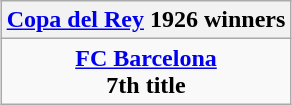<table class="wikitable" style="text-align: center; margin: 0 auto;">
<tr>
<th><a href='#'>Copa del Rey</a> 1926 winners</th>
</tr>
<tr>
<td><strong><a href='#'>FC Barcelona</a></strong><br><strong>7th title</strong></td>
</tr>
</table>
